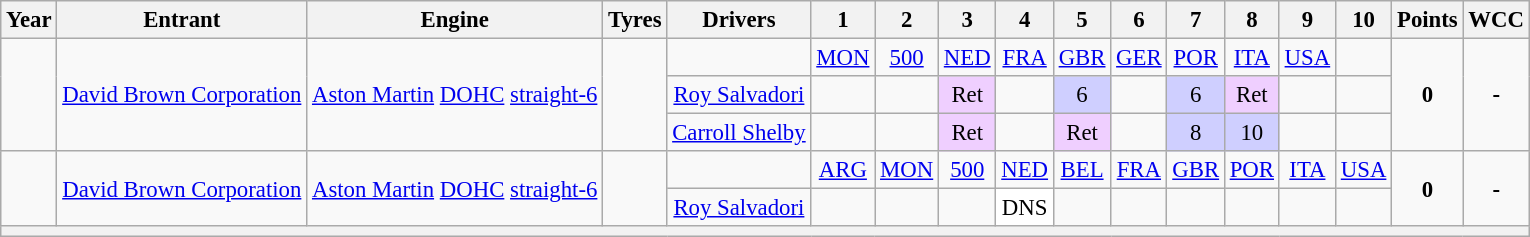<table class="wikitable" style="text-align:center; font-size:95%">
<tr>
<th>Year</th>
<th>Entrant</th>
<th>Engine</th>
<th>Tyres</th>
<th>Drivers</th>
<th>1</th>
<th>2</th>
<th>3</th>
<th>4</th>
<th>5</th>
<th>6</th>
<th>7</th>
<th>8</th>
<th>9</th>
<th>10</th>
<th>Points</th>
<th>WCC</th>
</tr>
<tr>
<td rowspan="3"></td>
<td rowspan="3"><a href='#'>David Brown Corporation</a></td>
<td rowspan="3"><a href='#'>Aston Martin</a> <a href='#'>DOHC</a> <a href='#'>straight-6</a></td>
<td rowspan="3"></td>
<td></td>
<td><a href='#'>MON</a></td>
<td><a href='#'>500</a></td>
<td><a href='#'>NED</a></td>
<td><a href='#'>FRA</a></td>
<td><a href='#'>GBR</a></td>
<td><a href='#'>GER</a></td>
<td><a href='#'>POR</a></td>
<td><a href='#'>ITA</a></td>
<td><a href='#'>USA</a></td>
<td></td>
<td rowspan="3"><strong>0</strong></td>
<td rowspan="3"><strong>-</strong></td>
</tr>
<tr>
<td><a href='#'>Roy Salvadori</a></td>
<td></td>
<td></td>
<td style="background:#efcfff;">Ret</td>
<td></td>
<td style="background:#cfcfff;">6</td>
<td></td>
<td style="background:#cfcfff;">6</td>
<td style="background:#efcfff;">Ret</td>
<td></td>
<td></td>
</tr>
<tr>
<td><a href='#'>Carroll Shelby</a></td>
<td></td>
<td></td>
<td style="background:#efcfff;">Ret</td>
<td></td>
<td style="background:#efcfff;">Ret</td>
<td></td>
<td style="background:#cfcfff;">8</td>
<td style="background:#cfcfff;">10</td>
<td></td>
<td></td>
</tr>
<tr>
<td rowspan="2"></td>
<td rowspan="2"><a href='#'>David Brown Corporation</a></td>
<td rowspan="2"><a href='#'>Aston Martin</a> <a href='#'>DOHC</a> <a href='#'>straight-6</a></td>
<td rowspan="2"></td>
<td></td>
<td><a href='#'>ARG</a></td>
<td><a href='#'>MON</a></td>
<td><a href='#'>500</a></td>
<td><a href='#'>NED</a></td>
<td><a href='#'>BEL</a></td>
<td><a href='#'>FRA</a></td>
<td><a href='#'>GBR</a></td>
<td><a href='#'>POR</a></td>
<td><a href='#'>ITA</a></td>
<td><a href='#'>USA</a></td>
<td rowspan="2"><strong>0</strong></td>
<td rowspan="2"><strong>-</strong></td>
</tr>
<tr>
<td><a href='#'>Roy Salvadori</a></td>
<td></td>
<td></td>
<td></td>
<td style="background:#ffffff;">DNS</td>
<td></td>
<td></td>
<td></td>
<td></td>
<td></td>
<td></td>
</tr>
<tr>
<th colspan="17"></th>
</tr>
</table>
